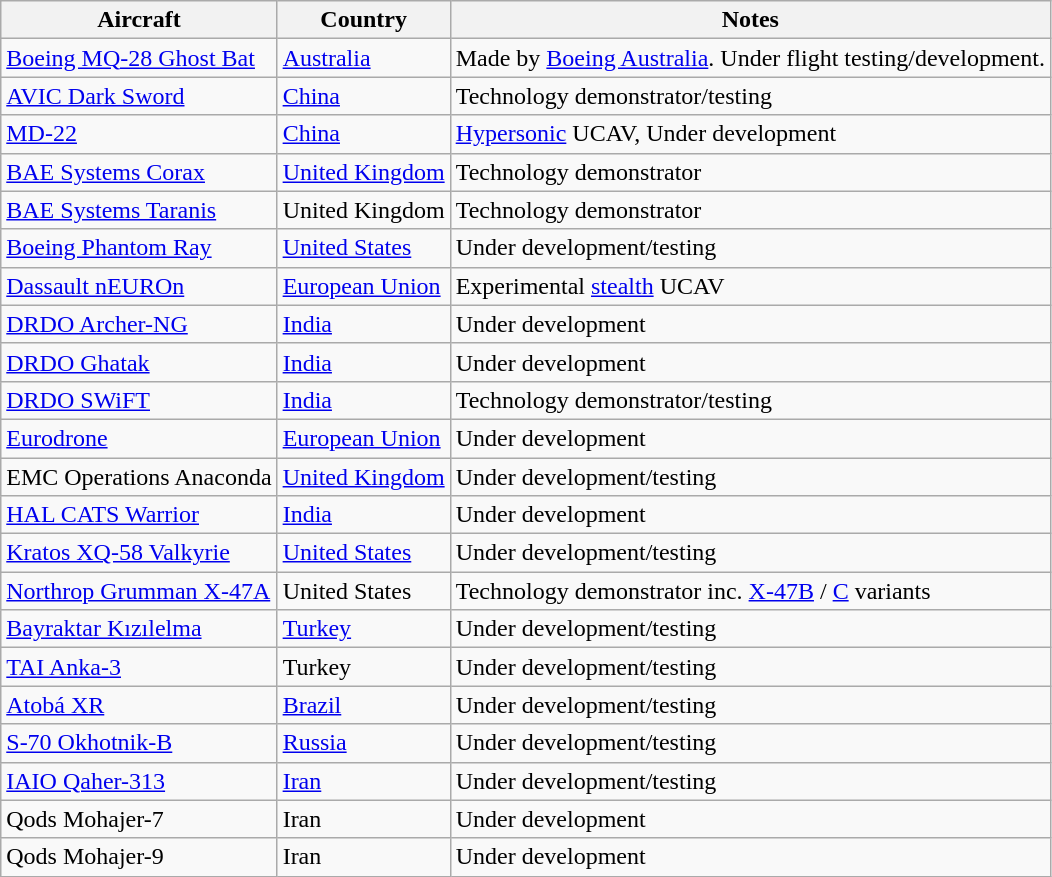<table class="wikitable sortable">
<tr>
<th>Aircraft</th>
<th>Country</th>
<th>Notes</th>
</tr>
<tr>
<td><a href='#'>Boeing MQ-28 Ghost Bat</a></td>
<td><a href='#'>Australia</a></td>
<td>Made by <a href='#'>Boeing Australia</a>. Under flight testing/development.</td>
</tr>
<tr>
<td><a href='#'>AVIC Dark Sword</a></td>
<td><a href='#'>China</a></td>
<td>Technology demonstrator/testing</td>
</tr>
<tr>
<td><a href='#'>MD-22</a></td>
<td><a href='#'>China</a></td>
<td><a href='#'>Hypersonic</a> UCAV, Under development</td>
</tr>
<tr>
<td><a href='#'>BAE Systems Corax</a></td>
<td><a href='#'>United Kingdom</a></td>
<td>Technology demonstrator</td>
</tr>
<tr>
<td><a href='#'>BAE Systems Taranis</a></td>
<td>United Kingdom</td>
<td>Technology demonstrator</td>
</tr>
<tr>
<td><a href='#'>Boeing Phantom Ray</a></td>
<td><a href='#'>United States</a></td>
<td>Under development/testing</td>
</tr>
<tr>
<td><a href='#'>Dassault nEUROn</a></td>
<td><a href='#'>European Union</a></td>
<td>Experimental <a href='#'>stealth</a> UCAV</td>
</tr>
<tr>
<td><a href='#'>DRDO Archer-NG</a></td>
<td><a href='#'>India</a></td>
<td>Under development</td>
</tr>
<tr>
<td><a href='#'>DRDO Ghatak</a></td>
<td><a href='#'>India</a></td>
<td>Under development</td>
</tr>
<tr>
<td><a href='#'>DRDO SWiFT</a></td>
<td><a href='#'>India</a></td>
<td>Technology demonstrator/testing</td>
</tr>
<tr>
<td><a href='#'>Eurodrone</a></td>
<td><a href='#'>European Union</a></td>
<td>Under development</td>
</tr>
<tr>
<td>EMC Operations Anaconda</td>
<td><a href='#'>United Kingdom</a></td>
<td>Under development/testing</td>
</tr>
<tr>
<td><a href='#'>HAL CATS Warrior</a></td>
<td><a href='#'>India</a></td>
<td>Under development</td>
</tr>
<tr>
<td><a href='#'>Kratos XQ-58 Valkyrie</a></td>
<td><a href='#'>United States</a></td>
<td>Under development/testing</td>
</tr>
<tr>
<td><a href='#'>Northrop Grumman X-47A</a></td>
<td>United States</td>
<td>Technology demonstrator inc. <a href='#'>X-47B</a> / <a href='#'>C</a> variants</td>
</tr>
<tr>
<td><a href='#'>Bayraktar Kızılelma</a></td>
<td><a href='#'>Turkey</a></td>
<td>Under development/testing</td>
</tr>
<tr>
<td><a href='#'>TAI Anka-3</a></td>
<td>Turkey</td>
<td>Under development/testing</td>
</tr>
<tr>
<td><a href='#'>Atobá XR</a></td>
<td><a href='#'>Brazil</a></td>
<td>Under development/testing</td>
</tr>
<tr>
<td><a href='#'>S-70 Okhotnik-B</a></td>
<td><a href='#'>Russia</a></td>
<td>Under development/testing</td>
</tr>
<tr>
<td><a href='#'>IAIO Qaher-313</a></td>
<td><a href='#'>Iran</a></td>
<td>Under development/testing</td>
</tr>
<tr>
<td>Qods Mohajer-7</td>
<td>Iran</td>
<td>Under development</td>
</tr>
<tr>
<td>Qods Mohajer-9</td>
<td>Iran</td>
<td>Under development</td>
</tr>
</table>
